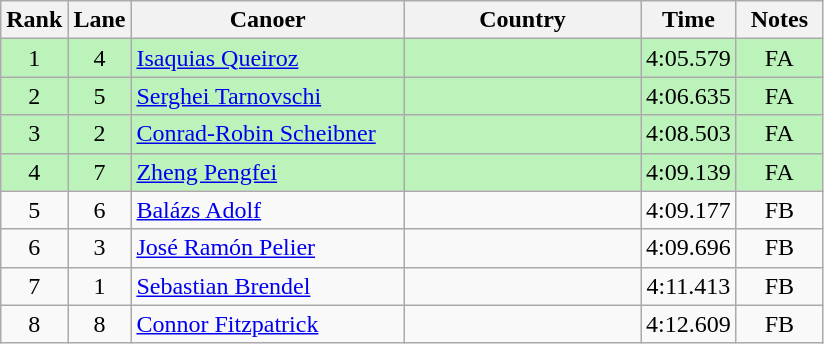<table class="wikitable sortable" style="text-align:center;">
<tr>
<th width=30>Rank</th>
<th width=30>Lane</th>
<th width=175>Canoer</th>
<th width=150>Country</th>
<th width=30>Time</th>
<th width=50>Notes</th>
</tr>
<tr bgcolor=bbf3bb>
<td>1</td>
<td>4</td>
<td align=left><a href='#'>Isaquias Queiroz</a></td>
<td align=left></td>
<td>4:05.579</td>
<td>FA</td>
</tr>
<tr bgcolor=bbf3bb>
<td>2</td>
<td>5</td>
<td align=left><a href='#'>Serghei Tarnovschi</a></td>
<td align=left></td>
<td>4:06.635</td>
<td>FA</td>
</tr>
<tr bgcolor=bbf3bb>
<td>3</td>
<td>2</td>
<td align=left><a href='#'>Conrad-Robin Scheibner</a></td>
<td align=left></td>
<td>4:08.503</td>
<td>FA</td>
</tr>
<tr bgcolor=bbf3bb>
<td>4</td>
<td>7</td>
<td align=left><a href='#'>Zheng Pengfei</a></td>
<td align=left></td>
<td>4:09.139</td>
<td>FA</td>
</tr>
<tr>
<td>5</td>
<td>6</td>
<td align=left><a href='#'>Balázs Adolf</a></td>
<td align=left></td>
<td>4:09.177</td>
<td>FB</td>
</tr>
<tr>
<td>6</td>
<td>3</td>
<td align=left><a href='#'>José Ramón Pelier</a></td>
<td align=left></td>
<td>4:09.696</td>
<td>FB</td>
</tr>
<tr>
<td>7</td>
<td>1</td>
<td align=left><a href='#'>Sebastian Brendel</a></td>
<td align=left></td>
<td>4:11.413</td>
<td>FB</td>
</tr>
<tr>
<td>8</td>
<td>8</td>
<td align=left><a href='#'>Connor Fitzpatrick</a></td>
<td align=left></td>
<td>4:12.609</td>
<td>FB</td>
</tr>
</table>
